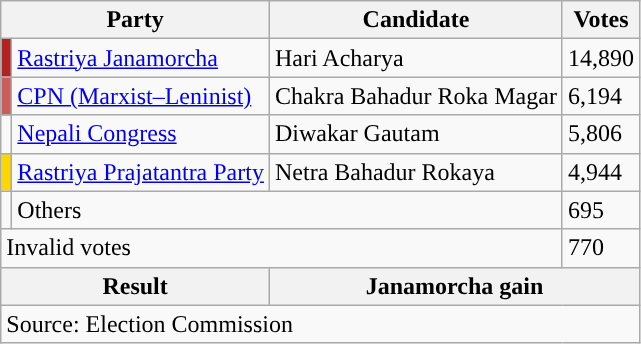<table class="wikitable">
<tr>
<th colspan="2">Party</th>
<th>Candidate</th>
<th>Votes</th>
</tr>
<tr>
<td style="background-color:firebrick"></td>
<td><a href='#'>Rastriya Janamorcha</a></td>
<td>Hari Acharya</td>
<td>14,890</td>
</tr>
<tr>
<td style="background-color:indianred"></td>
<td><a href='#'>CPN (Marxist–Leninist)</a></td>
<td>Chakra Bahadur Roka Magar</td>
<td>6,194</td>
</tr>
<tr>
<td style="background-color:"></td>
<td><a href='#'>Nepali Congress</a></td>
<td>Diwakar Gautam</td>
<td>5,806</td>
</tr>
<tr>
<td style="background-color:gold"></td>
<td><a href='#'>Rastriya Prajatantra Party</a></td>
<td>Netra Bahadur Rokaya</td>
<td>4,944</td>
</tr>
<tr>
<td></td>
<td colspan="2">Others</td>
<td>695</td>
</tr>
<tr>
<td colspan="3">Invalid votes</td>
<td>770</td>
</tr>
<tr>
<th colspan="2">Result</th>
<th colspan="2">Janamorcha gain</th>
</tr>
<tr>
<td colspan="4">Source: Election Commission</td>
</tr>
</table>
